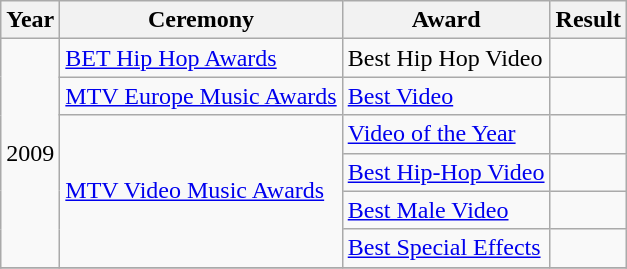<table class="wikitable plainrowheaders">
<tr>
<th>Year</th>
<th>Ceremony</th>
<th>Award</th>
<th>Result</th>
</tr>
<tr>
<td rowspan="6">2009</td>
<td><a href='#'>BET Hip Hop Awards</a></td>
<td>Best Hip Hop Video</td>
<td></td>
</tr>
<tr>
<td><a href='#'>MTV Europe Music Awards</a></td>
<td><a href='#'>Best Video</a></td>
<td></td>
</tr>
<tr>
<td rowspan="4"><a href='#'>MTV Video Music Awards</a></td>
<td><a href='#'>Video of the Year</a></td>
<td></td>
</tr>
<tr>
<td><a href='#'>Best Hip-Hop Video</a></td>
<td></td>
</tr>
<tr>
<td><a href='#'>Best Male Video</a></td>
<td></td>
</tr>
<tr>
<td><a href='#'>Best Special Effects</a></td>
<td></td>
</tr>
<tr>
</tr>
</table>
